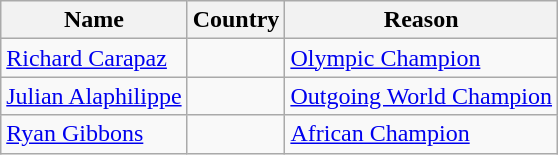<table class="wikitable">
<tr>
<th>Name</th>
<th>Country</th>
<th>Reason</th>
</tr>
<tr>
<td><a href='#'>Richard Carapaz</a></td>
<td></td>
<td><a href='#'>Olympic Champion</a></td>
</tr>
<tr>
<td><a href='#'>Julian Alaphilippe</a></td>
<td></td>
<td><a href='#'>Outgoing World Champion</a></td>
</tr>
<tr>
<td><a href='#'>Ryan Gibbons</a></td>
<td></td>
<td><a href='#'>African Champion</a></td>
</tr>
</table>
